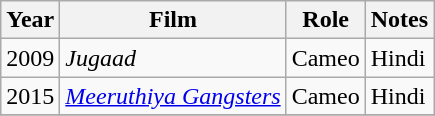<table class="wikitable sortable">
<tr>
<th>Year</th>
<th>Film</th>
<th>Role</th>
<th>Notes</th>
</tr>
<tr>
<td>2009</td>
<td><em>Jugaad</em></td>
<td>Cameo</td>
<td>Hindi</td>
</tr>
<tr>
<td>2015</td>
<td><em><a href='#'>Meeruthiya Gangsters</a></em></td>
<td>Cameo</td>
<td>Hindi</td>
</tr>
<tr>
</tr>
</table>
